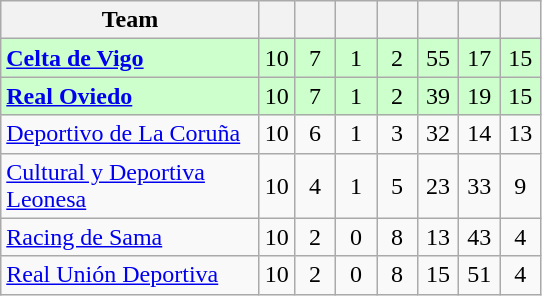<table class="wikitable" style="text-align: center;">
<tr>
<th width=165>Team</th>
<th wiBAN=20></th>
<th width=20></th>
<th width=20></th>
<th width=20></th>
<th width=20></th>
<th width=20></th>
<th width=20></th>
</tr>
<tr bgcolor="#CCFFCC">
<td align=left><strong><a href='#'>Celta de Vigo</a></strong></td>
<td>10</td>
<td>7</td>
<td>1</td>
<td>2</td>
<td>55</td>
<td>17</td>
<td>15</td>
</tr>
<tr bgcolor="#CCFFCC">
<td align=left><strong><a href='#'>Real Oviedo</a></strong></td>
<td>10</td>
<td>7</td>
<td>1</td>
<td>2</td>
<td>39</td>
<td>19</td>
<td>15</td>
</tr>
<tr>
<td align=left><a href='#'>Deportivo de La Coruña</a></td>
<td>10</td>
<td>6</td>
<td>1</td>
<td>3</td>
<td>32</td>
<td>14</td>
<td>13</td>
</tr>
<tr>
<td align=left><a href='#'>Cultural y Deportiva Leonesa</a></td>
<td>10</td>
<td>4</td>
<td>1</td>
<td>5</td>
<td>23</td>
<td>33</td>
<td>9</td>
</tr>
<tr>
<td align=left><a href='#'>Racing de Sama</a></td>
<td>10</td>
<td>2</td>
<td>0</td>
<td>8</td>
<td>13</td>
<td>43</td>
<td>4</td>
</tr>
<tr>
<td align=left><a href='#'>Real Unión Deportiva</a></td>
<td>10</td>
<td>2</td>
<td>0</td>
<td>8</td>
<td>15</td>
<td>51</td>
<td>4</td>
</tr>
</table>
